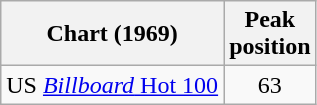<table class="wikitable sortable">
<tr>
<th>Chart (1969)</th>
<th>Peak<br>position</th>
</tr>
<tr>
<td>US <a href='#'><em>Billboard</em> Hot 100</a></td>
<td align="center">63</td>
</tr>
</table>
